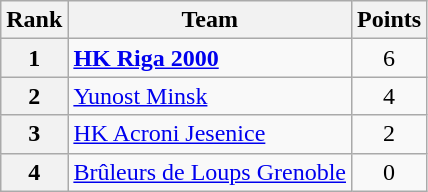<table class="wikitable" style="text-align: center;">
<tr>
<th>Rank</th>
<th>Team</th>
<th>Points</th>
</tr>
<tr>
<th>1</th>
<td style="text-align: left;"> <strong><a href='#'>HK Riga 2000</a></strong></td>
<td>6</td>
</tr>
<tr>
<th>2</th>
<td style="text-align: left;"> <a href='#'>Yunost Minsk</a></td>
<td>4</td>
</tr>
<tr>
<th>3</th>
<td style="text-align: left;"> <a href='#'>HK Acroni Jesenice</a></td>
<td>2</td>
</tr>
<tr>
<th>4</th>
<td style="text-align: left;"> <a href='#'>Brûleurs de Loups Grenoble</a></td>
<td>0</td>
</tr>
</table>
